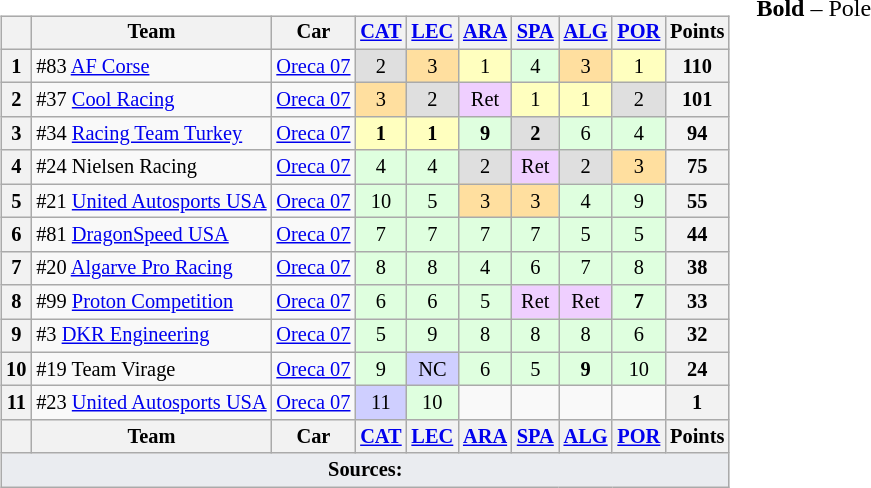<table>
<tr>
<td valign="top"><br><table class="wikitable" style="font-size:85%; text-align:center;">
<tr>
<th></th>
<th>Team</th>
<th>Car</th>
<th><a href='#'>CAT</a><br></th>
<th><a href='#'>LEC</a><br></th>
<th><a href='#'>ARA</a><br></th>
<th><a href='#'>SPA</a><br></th>
<th><a href='#'>ALG</a><br></th>
<th><a href='#'>POR</a><br></th>
<th>Points</th>
</tr>
<tr>
<th>1</th>
<td align="left"> #83 <a href='#'>AF Corse</a></td>
<td align="left"><a href='#'>Oreca 07</a></td>
<td style="background:#DFDFDF;">2</td>
<td style="background:#FFDF9F;">3</td>
<td style="background:#FFFFBF;">1</td>
<td style="background:#DFFFDF;">4</td>
<td style="background:#FFDF9F;">3</td>
<td style="background:#FFFFBF;">1</td>
<th>110</th>
</tr>
<tr>
<th>2</th>
<td align="left"> #37 <a href='#'>Cool Racing</a></td>
<td align="left"><a href='#'>Oreca 07</a></td>
<td style="background:#FFDF9F;">3</td>
<td style="background:#DFDFDF;">2</td>
<td style="background:#EFCFFF;">Ret</td>
<td style="background:#FFFFBF;">1</td>
<td style="background:#FFFFBF;">1</td>
<td style="background:#DFDFDF;">2</td>
<th>101</th>
</tr>
<tr>
<th>3</th>
<td align="left"> #34 <a href='#'>Racing Team Turkey</a></td>
<td align="left"><a href='#'>Oreca 07</a></td>
<td style="background:#FFFFBF;"><strong>1</strong></td>
<td style="background:#FFFFBF;"><strong>1</strong></td>
<td style="background:#DFFFDF;"><strong>9</strong></td>
<td style="background:#DFDFDF;"><strong>2</strong></td>
<td style="background:#DFFFDF;">6</td>
<td style="background:#DFFFDF;">4</td>
<th>94</th>
</tr>
<tr>
<th>4</th>
<td align="left"> #24 Nielsen Racing</td>
<td align="left"><a href='#'>Oreca 07</a></td>
<td style="background:#DFFFDF;">4</td>
<td style="background:#DFFFDF;">4</td>
<td style="background:#DFDFDF;">2</td>
<td style="background:#EFCFFF;">Ret</td>
<td style="background:#DFDFDF;">2</td>
<td style="background:#FFDF9F;">3</td>
<th>75</th>
</tr>
<tr>
<th>5</th>
<td align="left"> #21 <a href='#'>United Autosports USA</a></td>
<td align="left"><a href='#'>Oreca 07</a></td>
<td style="background:#DFFFDF;">10</td>
<td style="background:#DFFFDF;">5</td>
<td style="background:#FFDF9F;">3</td>
<td style="background:#FFDF9F;">3</td>
<td style="background:#DFFFDF;">4</td>
<td style="background:#DFFFDF;">9</td>
<th>55</th>
</tr>
<tr>
<th>6</th>
<td align="left"> #81 <a href='#'>DragonSpeed USA</a></td>
<td align="left"><a href='#'>Oreca 07</a></td>
<td style="background:#DFFFDF;">7</td>
<td style="background:#DFFFDF;">7</td>
<td style="background:#DFFFDF;">7</td>
<td style="background:#DFFFDF;">7</td>
<td style="background:#DFFFDF;">5</td>
<td style="background:#DFFFDF;">5</td>
<th>44</th>
</tr>
<tr>
<th>7</th>
<td align="left"> #20 <a href='#'>Algarve Pro Racing</a></td>
<td align="left"><a href='#'>Oreca 07</a></td>
<td style="background:#DFFFDF;">8</td>
<td style="background:#DFFFDF;">8</td>
<td style="background:#DFFFDF;">4</td>
<td style="background:#DFFFDF;">6</td>
<td style="background:#DFFFDF;">7</td>
<td style="background:#DFFFDF;">8</td>
<th>38</th>
</tr>
<tr>
<th>8</th>
<td align="left"> #99 <a href='#'>Proton Competition</a></td>
<td align="left"><a href='#'>Oreca 07</a></td>
<td style="background:#DFFFDF;">6</td>
<td style="background:#DFFFDF;">6</td>
<td style="background:#DFFFDF;">5</td>
<td style="background:#EFCFFF;">Ret</td>
<td style="background:#EFCFFF;">Ret</td>
<td style="background:#DFFFDF;"><strong>7</strong></td>
<th>33</th>
</tr>
<tr>
<th>9</th>
<td align="left"> #3 <a href='#'>DKR Engineering</a></td>
<td align="left"><a href='#'>Oreca 07</a></td>
<td style="background:#DFFFDF;">5</td>
<td style="background:#DFFFDF;">9</td>
<td style="background:#DFFFDF;">8</td>
<td style="background:#DFFFDF;">8</td>
<td style="background:#DFFFDF;">8</td>
<td style="background:#DFFFDF;">6</td>
<th>32</th>
</tr>
<tr>
<th>10</th>
<td align="left"> #19 Team Virage</td>
<td align="left"><a href='#'>Oreca 07</a></td>
<td style="background:#DFFFDF;">9</td>
<td style="background:#CFCFFF;">NC</td>
<td style="background:#DFFFDF;">6</td>
<td style="background:#DFFFDF;">5</td>
<td style="background:#DFFFDF;"><strong>9</strong></td>
<td style="background:#DFFFDF;">10</td>
<th>24</th>
</tr>
<tr>
<th>11</th>
<td align="left"> #23 <a href='#'>United Autosports USA</a></td>
<td align="left"><a href='#'>Oreca 07</a></td>
<td style="background:#CFCFFF;">11</td>
<td style="background:#DFFFDF;">10</td>
<td></td>
<td></td>
<td></td>
<td></td>
<th>1</th>
</tr>
<tr>
<th></th>
<th>Team</th>
<th>Car</th>
<th><a href='#'>CAT</a><br></th>
<th><a href='#'>LEC</a><br></th>
<th><a href='#'>ARA</a><br></th>
<th><a href='#'>SPA</a><br></th>
<th><a href='#'>ALG</a><br></th>
<th><a href='#'>POR</a><br></th>
<th>Points</th>
</tr>
<tr class="sortbottom">
<td colspan="10" style="background-color:#EAECF0;text-align:center"><strong>Sources:</strong></td>
</tr>
</table>
</td>
<td valign="top"><br><span><strong>Bold</strong> – Pole</span></td>
</tr>
</table>
